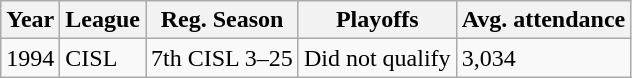<table class="wikitable">
<tr>
<th>Year</th>
<th>League</th>
<th>Reg. Season</th>
<th>Playoffs</th>
<th>Avg. attendance</th>
</tr>
<tr>
<td>1994</td>
<td>CISL</td>
<td>7th CISL 3–25</td>
<td>Did not qualify</td>
<td>3,034</td>
</tr>
</table>
